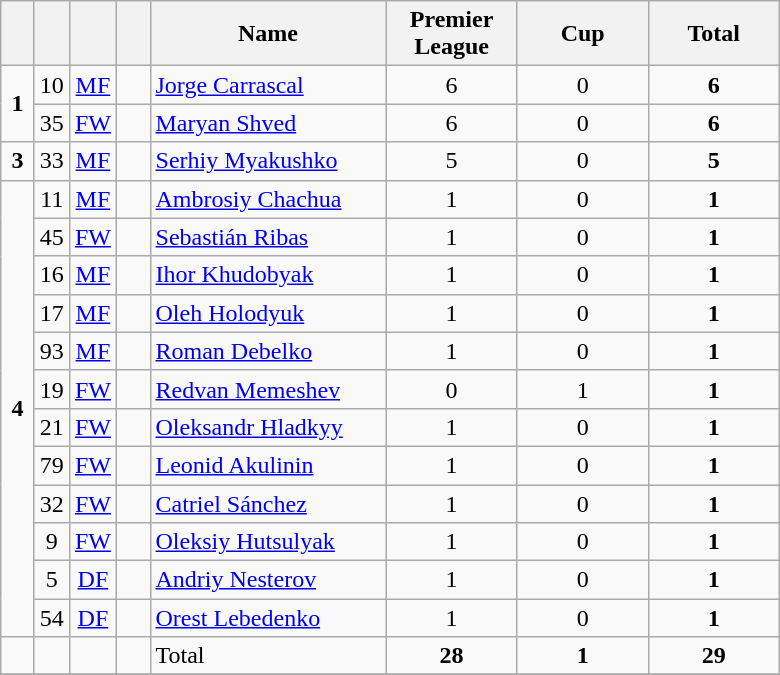<table class="wikitable" style="text-align:center">
<tr>
<th width=15></th>
<th width=15></th>
<th width=15></th>
<th width=15></th>
<th width=150>Name</th>
<th width=80><strong>Premier League</strong></th>
<th width=80><strong>Cup</strong></th>
<th width=80>Total</th>
</tr>
<tr>
<td rowspan="2"><strong>1</strong></td>
<td>10</td>
<td><a href='#'>MF</a></td>
<td></td>
<td align=left><a href='#'>Jorge Carrascal</a></td>
<td>6</td>
<td>0</td>
<td><strong>6</strong></td>
</tr>
<tr>
<td>35</td>
<td><a href='#'>FW</a></td>
<td></td>
<td align=left><a href='#'>Maryan Shved</a></td>
<td>6</td>
<td>0</td>
<td><strong>6</strong></td>
</tr>
<tr>
<td><strong>3</strong></td>
<td>33</td>
<td><a href='#'>MF</a></td>
<td></td>
<td align=left><a href='#'>Serhiy Myakushko</a></td>
<td>5</td>
<td>0</td>
<td><strong>5</strong></td>
</tr>
<tr>
<td rowspan="12"><strong>4</strong></td>
<td>11</td>
<td><a href='#'>MF</a></td>
<td></td>
<td align=left><a href='#'>Ambrosiy Chachua</a></td>
<td>1</td>
<td>0</td>
<td><strong>1</strong></td>
</tr>
<tr>
<td>45</td>
<td><a href='#'>FW</a></td>
<td></td>
<td align=left><a href='#'>Sebastián Ribas</a></td>
<td>1</td>
<td>0</td>
<td><strong>1</strong></td>
</tr>
<tr>
<td>16</td>
<td><a href='#'>MF</a></td>
<td></td>
<td align=left><a href='#'>Ihor Khudobyak</a></td>
<td>1</td>
<td>0</td>
<td><strong>1</strong></td>
</tr>
<tr>
<td>17</td>
<td><a href='#'>MF</a></td>
<td></td>
<td align=left><a href='#'>Oleh Holodyuk</a></td>
<td>1</td>
<td>0</td>
<td><strong>1</strong></td>
</tr>
<tr>
<td>93</td>
<td><a href='#'>MF</a></td>
<td></td>
<td align=left><a href='#'>Roman Debelko</a></td>
<td>1</td>
<td>0</td>
<td><strong>1</strong></td>
</tr>
<tr>
<td>19</td>
<td><a href='#'>FW</a></td>
<td></td>
<td align=left><a href='#'>Redvan Memeshev</a></td>
<td>0</td>
<td>1</td>
<td><strong>1</strong></td>
</tr>
<tr>
<td>21</td>
<td><a href='#'>FW</a></td>
<td></td>
<td align=left><a href='#'>Oleksandr Hladkyy</a></td>
<td>1</td>
<td>0</td>
<td><strong>1</strong></td>
</tr>
<tr>
<td>79</td>
<td><a href='#'>FW</a></td>
<td></td>
<td align=left><a href='#'>Leonid Akulinin</a></td>
<td>1</td>
<td>0</td>
<td><strong>1</strong></td>
</tr>
<tr>
<td>32</td>
<td><a href='#'>FW</a></td>
<td></td>
<td align=left><a href='#'>Catriel Sánchez</a></td>
<td>1</td>
<td>0</td>
<td><strong>1</strong></td>
</tr>
<tr>
<td>9</td>
<td><a href='#'>FW</a></td>
<td></td>
<td align=left><a href='#'>Oleksiy Hutsulyak</a></td>
<td>1</td>
<td>0</td>
<td><strong>1</strong></td>
</tr>
<tr>
<td>5</td>
<td><a href='#'>DF</a></td>
<td></td>
<td align=left><a href='#'>Andriy Nesterov</a></td>
<td>1</td>
<td>0</td>
<td><strong>1</strong></td>
</tr>
<tr>
<td>54</td>
<td><a href='#'>DF</a></td>
<td></td>
<td align=left><a href='#'>Orest Lebedenko</a></td>
<td>1</td>
<td>0</td>
<td><strong>1</strong></td>
</tr>
<tr>
<td></td>
<td></td>
<td></td>
<td></td>
<td align=left>Total</td>
<td><strong>28</strong></td>
<td><strong>1</strong></td>
<td><strong>29</strong></td>
</tr>
<tr>
</tr>
</table>
